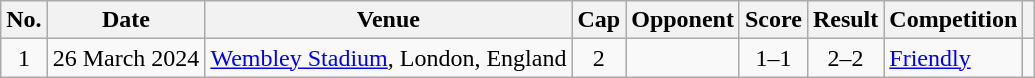<table class="wikitable">
<tr>
<th scope="col">No.</th>
<th scope="col">Date</th>
<th scope="col">Venue</th>
<th scope="col">Cap</th>
<th scope="col">Opponent</th>
<th scope="col">Score</th>
<th scope="col">Result</th>
<th scope="col">Competition</th>
<th scope="col"></th>
</tr>
<tr>
<td style="text-align: center;">1</td>
<td>26 March 2024</td>
<td><a href='#'>Wembley Stadium</a>, London, England</td>
<td style="text-align: center;">2</td>
<td></td>
<td style="text-align: center;">1–1</td>
<td style="text-align: center;">2–2</td>
<td><a href='#'>Friendly</a></td>
<td style="text-align: center;"></td>
</tr>
</table>
